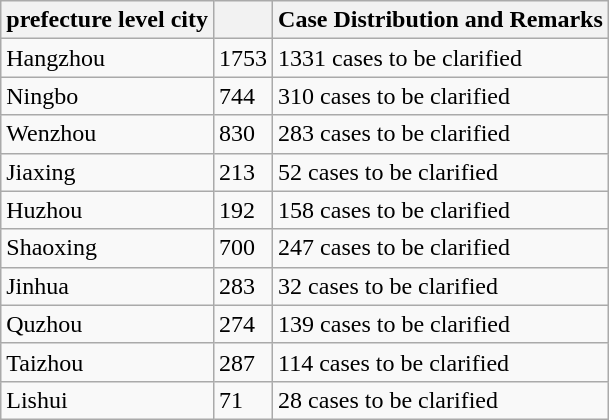<table class="wikitable sortable">
<tr>
<th>prefecture level city</th>
<th></th>
<th>Case Distribution and Remarks</th>
</tr>
<tr>
<td>Hangzhou</td>
<td>1753</td>
<td>1331 cases to be clarified</td>
</tr>
<tr>
<td>Ningbo</td>
<td>744</td>
<td>310 cases to be clarified</td>
</tr>
<tr>
<td>Wenzhou</td>
<td>830</td>
<td>283 cases to be clarified</td>
</tr>
<tr>
<td>Jiaxing</td>
<td>213</td>
<td>52 cases to be clarified</td>
</tr>
<tr>
<td>Huzhou</td>
<td>192</td>
<td>158 cases to be clarified</td>
</tr>
<tr>
<td>Shaoxing</td>
<td>700</td>
<td>247 cases to be clarified</td>
</tr>
<tr>
<td>Jinhua</td>
<td>283</td>
<td>32 cases to be clarified</td>
</tr>
<tr>
<td>Quzhou</td>
<td>274</td>
<td>139 cases to be clarified</td>
</tr>
<tr>
<td>Taizhou</td>
<td>287</td>
<td>114 cases to be clarified</td>
</tr>
<tr>
<td>Lishui</td>
<td>71</td>
<td>28 cases to be clarified</td>
</tr>
</table>
